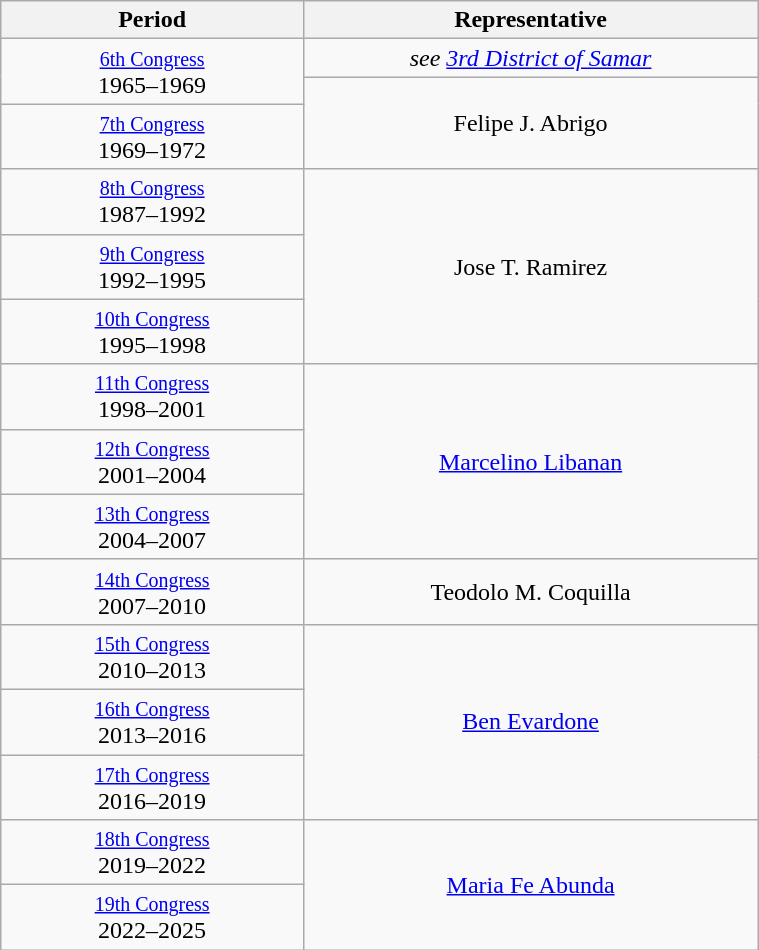<table class="wikitable" style="text-align:center; width:40%;">
<tr>
<th width="40%">Period</th>
<th>Representative</th>
</tr>
<tr>
<td rowspan="2"><small><a href='#'>6th Congress</a></small><br>1965–1969</td>
<td><em>see <a href='#'>3rd District of Samar</a></em></td>
</tr>
<tr>
<td rowspan="2">Felipe J. Abrigo</td>
</tr>
<tr>
<td><small><a href='#'>7th Congress</a></small><br>1969–1972</td>
</tr>
<tr>
<td><small><a href='#'>8th Congress</a></small><br>1987–1992</td>
<td rowspan="3">Jose T. Ramirez</td>
</tr>
<tr>
<td><small><a href='#'>9th Congress</a></small><br>1992–1995</td>
</tr>
<tr>
<td><small><a href='#'>10th Congress</a></small><br>1995–1998</td>
</tr>
<tr>
<td><small><a href='#'>11th Congress</a></small><br>1998–2001</td>
<td rowspan="3"><a href='#'>Marcelino Libanan</a></td>
</tr>
<tr>
<td><small><a href='#'>12th Congress</a></small><br>2001–2004</td>
</tr>
<tr>
<td><small><a href='#'>13th Congress</a></small><br>2004–2007</td>
</tr>
<tr>
<td><small><a href='#'>14th Congress</a></small><br>2007–2010</td>
<td>Teodolo M. Coquilla</td>
</tr>
<tr>
<td><small><a href='#'>15th Congress</a></small><br>2010–2013</td>
<td rowspan="3"><a href='#'>Ben Evardone</a></td>
</tr>
<tr>
<td><small><a href='#'>16th Congress</a></small><br>2013–2016</td>
</tr>
<tr>
<td><small><a href='#'>17th Congress</a></small><br>2016–2019</td>
</tr>
<tr>
<td><small><a href='#'>18th Congress</a></small><br>2019–2022</td>
<td rowspan="2"><a href='#'>Maria Fe Abunda</a></td>
</tr>
<tr>
<td><small><a href='#'>19th Congress</a></small><br>2022–2025</td>
</tr>
</table>
